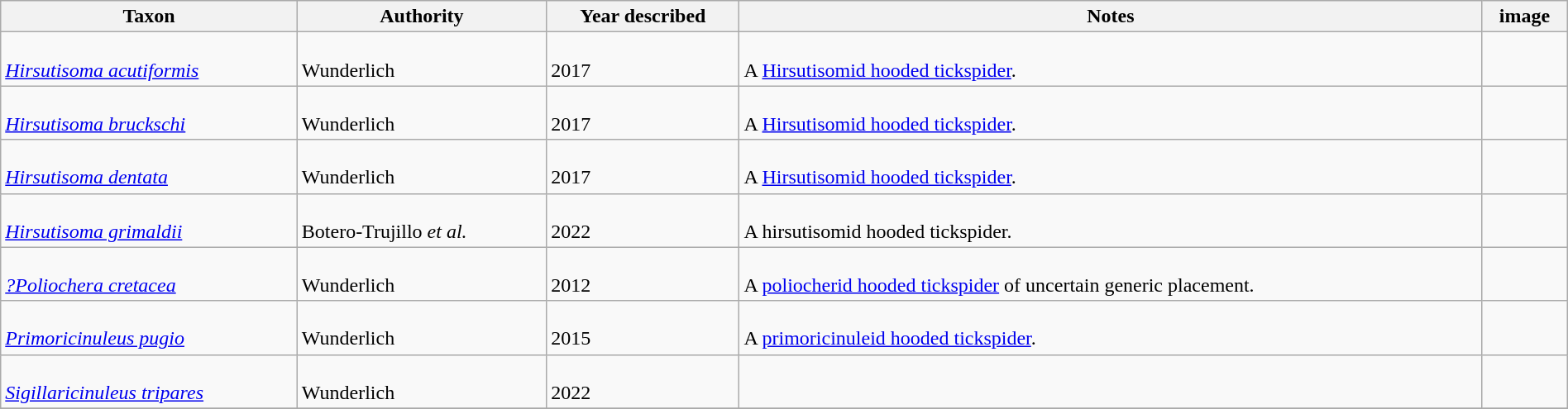<table class="wikitable sortable" align="center" width="100%">
<tr>
<th>Taxon</th>
<th>Authority</th>
<th>Year described</th>
<th>Notes</th>
<th>image</th>
</tr>
<tr>
<td><br><em><a href='#'>Hirsutisoma acutiformis</a></em></td>
<td><br>Wunderlich</td>
<td><br>2017</td>
<td><br>A <a href='#'>Hirsutisomid hooded tickspider</a>.</td>
<td></td>
</tr>
<tr>
<td><br><em><a href='#'>Hirsutisoma bruckschi</a></em></td>
<td><br>Wunderlich</td>
<td><br>2017</td>
<td><br>A <a href='#'>Hirsutisomid hooded tickspider</a>.</td>
<td></td>
</tr>
<tr>
<td><br><em><a href='#'>Hirsutisoma dentata</a></em></td>
<td><br>Wunderlich</td>
<td><br>2017</td>
<td><br>A <a href='#'>Hirsutisomid hooded tickspider</a>.</td>
<td></td>
</tr>
<tr>
<td><br><em><a href='#'>Hirsutisoma grimaldii</a></em></td>
<td><br>Botero-Trujillo <em>et al.</em></td>
<td><br>2022</td>
<td><br>A hirsutisomid hooded tickspider.</td>
<td></td>
</tr>
<tr>
<td><br><em><a href='#'>?Poliochera cretacea</a></em></td>
<td><br>Wunderlich</td>
<td><br>2012</td>
<td><br>A <a href='#'>poliocherid hooded tickspider</a> of uncertain generic placement.</td>
<td></td>
</tr>
<tr>
<td><br><em><a href='#'>Primoricinuleus pugio</a></em></td>
<td><br>Wunderlich</td>
<td><br>2015</td>
<td><br>A <a href='#'>primoricinuleid hooded tickspider</a>.</td>
<td></td>
</tr>
<tr>
<td><br><em><a href='#'>Sigillaricinuleus tripares</a></em></td>
<td><br>Wunderlich</td>
<td><br>2022</td>
<td></td>
<td></td>
</tr>
<tr>
</tr>
</table>
